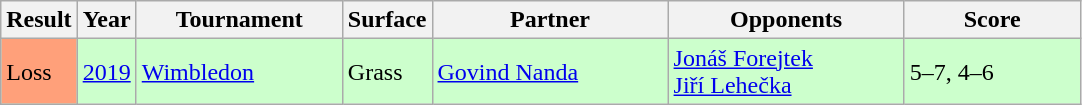<table class="wikitable">
<tr>
<th>Result</th>
<th>Year</th>
<th style="width:130px">Tournament</th>
<th>Surface</th>
<th style="width:150px">Partner</th>
<th style="width:150px">Opponents</th>
<th style="width:110px" class="unsortable">Score</th>
</tr>
<tr style="background:#ccffcc;">
<td bgcolor=ffa07a>Loss</td>
<td><a href='#'>2019</a></td>
<td><a href='#'>Wimbledon</a></td>
<td>Grass</td>
<td> <a href='#'>Govind Nanda</a></td>
<td> <a href='#'>Jonáš Forejtek</a> <br>  <a href='#'>Jiří Lehečka</a></td>
<td>5–7, 4–6</td>
</tr>
</table>
